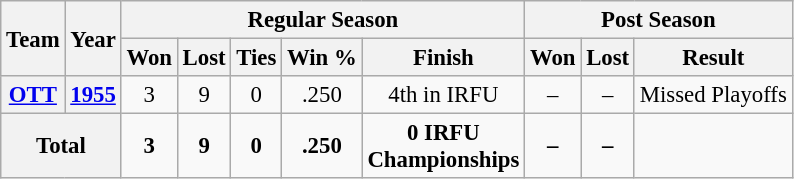<table class="wikitable" style="font-size: 95%; text-align:center;">
<tr>
<th rowspan="2">Team</th>
<th rowspan="2">Year</th>
<th colspan="5">Regular Season</th>
<th colspan="4">Post Season</th>
</tr>
<tr>
<th>Won</th>
<th>Lost</th>
<th>Ties</th>
<th>Win %</th>
<th>Finish</th>
<th>Won</th>
<th>Lost</th>
<th>Result</th>
</tr>
<tr>
<th><a href='#'>OTT</a></th>
<th><a href='#'>1955</a></th>
<td>3</td>
<td>9</td>
<td>0</td>
<td>.250</td>
<td>4th in IRFU</td>
<td>–</td>
<td>–</td>
<td>Missed Playoffs</td>
</tr>
<tr>
<th colspan="2"><strong>Total</strong></th>
<td><strong>3</strong></td>
<td><strong>9</strong></td>
<td><strong>0</strong></td>
<td><strong>.250</strong></td>
<td><strong>0 IRFU<br>Championships</strong></td>
<td><strong>–</strong></td>
<td><strong>–</strong></td>
<td></td>
</tr>
</table>
